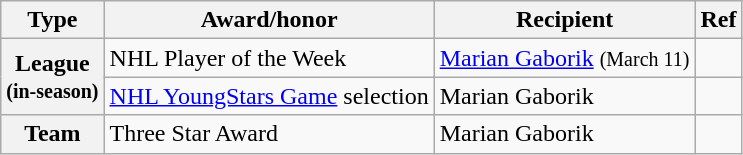<table class="wikitable">
<tr>
<th scope="col">Type</th>
<th scope="col">Award/honor</th>
<th scope="col">Recipient</th>
<th scope="col">Ref</th>
</tr>
<tr>
<th scope="row" rowspan="2">League<br><small>(in-season)</small></th>
<td>NHL Player of the Week</td>
<td><a href='#'>Marian Gaborik</a> <small>(March 11)</small></td>
<td></td>
</tr>
<tr>
<td><a href='#'>NHL YoungStars Game</a> selection</td>
<td>Marian Gaborik</td>
<td></td>
</tr>
<tr>
<th scope="row">Team</th>
<td>Three Star Award</td>
<td>Marian Gaborik</td>
<td></td>
</tr>
</table>
